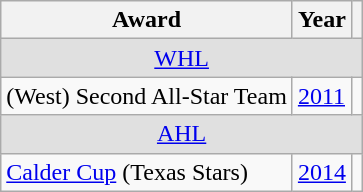<table class="wikitable">
<tr>
<th>Award</th>
<th>Year</th>
<th></th>
</tr>
<tr ALIGN="center" bgcolor="#e0e0e0">
<td colspan="3"><a href='#'>WHL</a></td>
</tr>
<tr>
<td>(West) Second All-Star Team</td>
<td><a href='#'>2011</a></td>
<td></td>
</tr>
<tr ALIGN="center" bgcolor="#e0e0e0">
<td colspan="3"><a href='#'>AHL</a></td>
</tr>
<tr>
<td><a href='#'>Calder Cup</a> (Texas Stars)</td>
<td><a href='#'>2014</a></td>
<td></td>
</tr>
</table>
